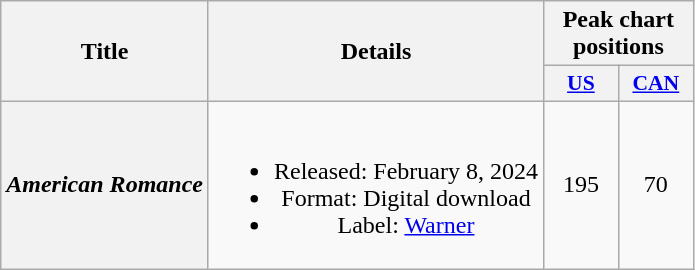<table class="wikitable plainrowheaders" style="text-align:center;">
<tr>
<th scope="col" rowspan="2">Title</th>
<th scope="col" rowspan="2">Details</th>
<th scope="col" colspan="2">Peak chart positions</th>
</tr>
<tr>
<th scope="col" style="width:3em;font-size:90%;"><a href='#'>US</a><br></th>
<th scope="col" style="width:3em;font-size:90%;"><a href='#'>CAN</a><br></th>
</tr>
<tr>
<th scope="row"><em>American Romance</em></th>
<td><br><ul><li>Released: February 8, 2024</li><li>Format: Digital download</li><li>Label: <a href='#'>Warner</a></li></ul></td>
<td>195</td>
<td>70</td>
</tr>
</table>
